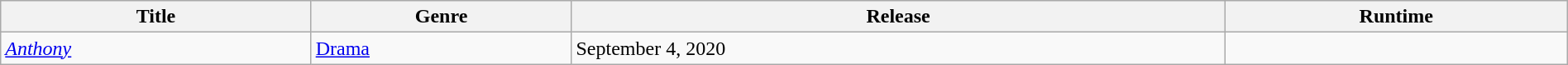<table class="wikitable sortable" style="width:100%;">
<tr>
<th>Title</th>
<th>Genre</th>
<th>Release</th>
<th>Runtime</th>
</tr>
<tr>
<td><em><a href='#'>Anthony</a></em></td>
<td><a href='#'>Drama</a></td>
<td>September 4, 2020</td>
<td></td>
</tr>
</table>
